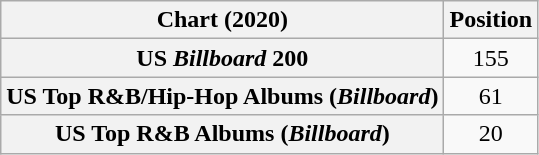<table class="wikitable sortable plainrowheaders" style="text-align:center">
<tr>
<th scope="col">Chart (2020)</th>
<th scope="col">Position</th>
</tr>
<tr>
<th scope="row">US <em>Billboard</em> 200</th>
<td>155</td>
</tr>
<tr>
<th scope="row">US Top R&B/Hip-Hop Albums (<em>Billboard</em>)</th>
<td>61</td>
</tr>
<tr>
<th scope="row">US Top R&B Albums (<em>Billboard</em>)</th>
<td>20</td>
</tr>
</table>
